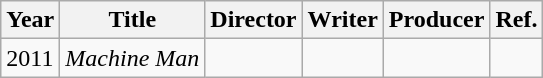<table class="wikitable">
<tr>
<th>Year</th>
<th>Title</th>
<th>Director</th>
<th>Writer</th>
<th>Producer</th>
<th>Ref.</th>
</tr>
<tr>
<td>2011</td>
<td><em>Machine Man</em></td>
<td></td>
<td></td>
<td></td>
<td></td>
</tr>
</table>
